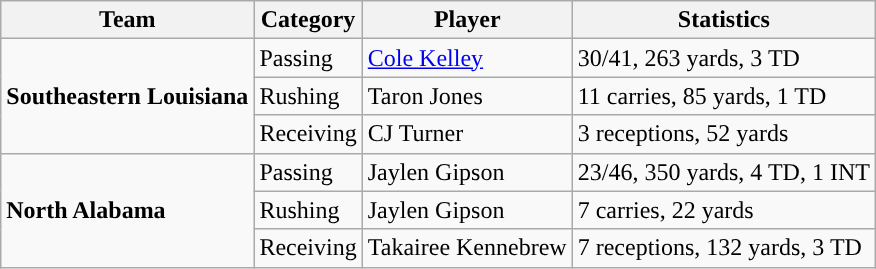<table class="wikitable" style="float: left;">
<tr>
<th>Team</th>
<th>Category</th>
<th>Player</th>
<th>Statistics</th>
</tr>
<tr>
<td rowspan=3><strong>Southeastern Louisiana</strong></td>
<td>Passing</td>
<td><a href='#'>Cole Kelley</a></td>
<td>30/41, 263 yards, 3 TD</td>
</tr>
<tr>
<td>Rushing</td>
<td>Taron Jones</td>
<td>11 carries, 85 yards, 1 TD</td>
</tr>
<tr>
<td>Receiving</td>
<td>CJ Turner</td>
<td>3 receptions, 52 yards</td>
</tr>
<tr>
<td rowspan=3><strong>North Alabama</strong></td>
<td>Passing</td>
<td>Jaylen Gipson</td>
<td>23/46, 350 yards, 4 TD, 1 INT</td>
</tr>
<tr>
<td>Rushing</td>
<td>Jaylen Gipson</td>
<td>7 carries, 22 yards</td>
</tr>
<tr>
<td>Receiving</td>
<td>Takairee Kennebrew</td>
<td>7 receptions, 132 yards, 3 TD</td>
</tr>
</table>
